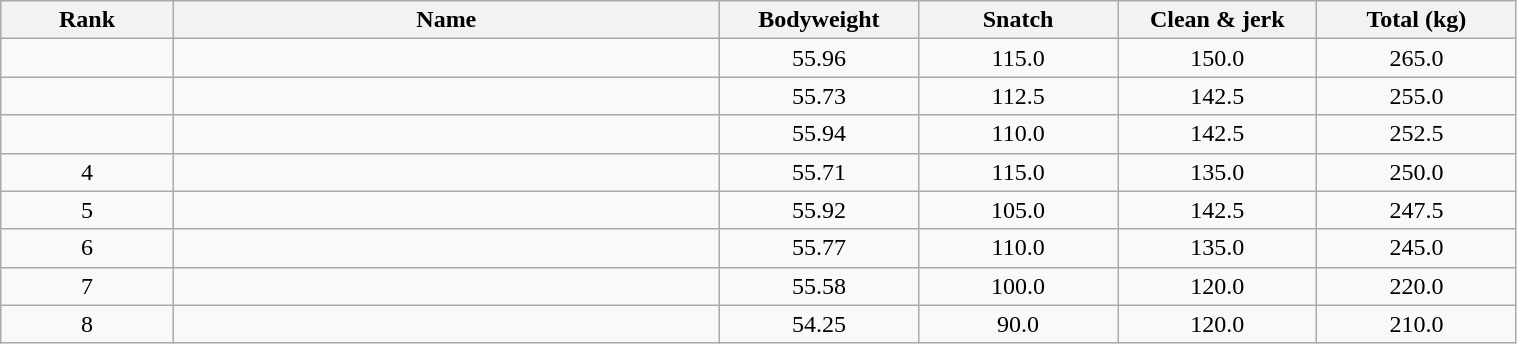<table class="wikitable" style="text-align:center; font-size:100%;" width="80%">
<tr>
<th style="width:6em;">Rank</th>
<th style="width:20em;">Name</th>
<th style="width:7em;">Bodyweight</th>
<th style="width:7em;">Snatch</th>
<th style="width:7em;">Clean & jerk</th>
<th style="width:7em;">Total (kg)</th>
</tr>
<tr>
<td></td>
<td align=left></td>
<td>55.96</td>
<td>115.0</td>
<td>150.0</td>
<td>265.0</td>
</tr>
<tr>
<td></td>
<td align=left></td>
<td>55.73</td>
<td>112.5</td>
<td>142.5</td>
<td>255.0</td>
</tr>
<tr>
<td></td>
<td align=left></td>
<td>55.94</td>
<td>110.0</td>
<td>142.5</td>
<td>252.5</td>
</tr>
<tr>
<td>4</td>
<td align=left></td>
<td>55.71</td>
<td>115.0</td>
<td>135.0</td>
<td>250.0</td>
</tr>
<tr>
<td>5</td>
<td align=left></td>
<td>55.92</td>
<td>105.0</td>
<td>142.5</td>
<td>247.5</td>
</tr>
<tr>
<td>6</td>
<td align=left></td>
<td>55.77</td>
<td>110.0</td>
<td>135.0</td>
<td>245.0</td>
</tr>
<tr>
<td>7</td>
<td align=left></td>
<td>55.58</td>
<td>100.0</td>
<td>120.0</td>
<td>220.0</td>
</tr>
<tr>
<td>8</td>
<td align=left></td>
<td>54.25</td>
<td>90.0</td>
<td>120.0</td>
<td>210.0</td>
</tr>
</table>
